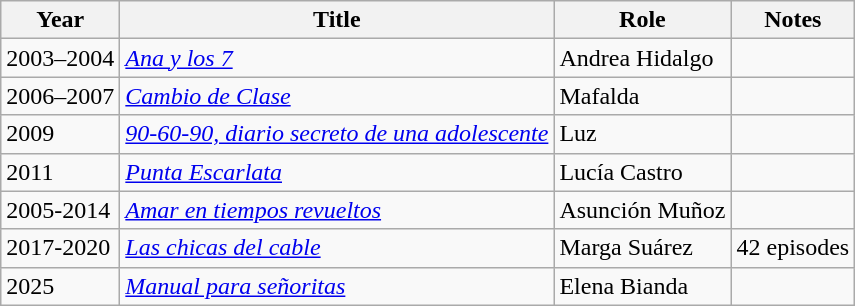<table class="wikitable sortable">
<tr>
<th>Year</th>
<th>Title</th>
<th>Role</th>
<th class="unsortable">Notes</th>
</tr>
<tr>
<td>2003–2004</td>
<td><em><a href='#'>Ana y los 7</a></em></td>
<td>Andrea Hidalgo</td>
<td></td>
</tr>
<tr>
<td>2006–2007</td>
<td><em><a href='#'>Cambio de Clase</a></em></td>
<td>Mafalda</td>
<td></td>
</tr>
<tr>
<td>2009</td>
<td><em><a href='#'>90-60-90, diario secreto de una adolescente</a></em></td>
<td>Luz</td>
<td></td>
</tr>
<tr>
<td>2011</td>
<td><em><a href='#'>Punta Escarlata</a></em></td>
<td>Lucía Castro</td>
<td></td>
</tr>
<tr>
<td>2005-2014</td>
<td><em><a href='#'>Amar en tiempos revueltos</a></em></td>
<td>Asunción Muñoz</td>
<td></td>
</tr>
<tr>
<td>2017-2020</td>
<td><em><a href='#'>Las chicas del cable</a></em></td>
<td>Marga Suárez</td>
<td>42 episodes</td>
</tr>
<tr>
<td>2025</td>
<td><em><a href='#'>Manual para señoritas</a></em></td>
<td>Elena Bianda</td>
<td></td>
</tr>
</table>
